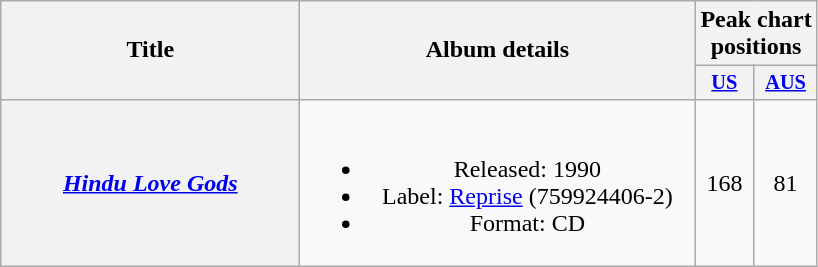<table class="wikitable plainrowheaders" style="text-align:center;" border="1">
<tr>
<th scope="col" rowspan="2" style="width:12em;">Title</th>
<th scope="col" rowspan="2" style="width:16em;">Album details</th>
<th scope="col" colspan="2">Peak chart<br>positions</th>
</tr>
<tr>
<th scope="col" style="font-size:85%"><a href='#'>US</a><br></th>
<th scope="col" style="font-size:85%"><a href='#'>AUS</a><br></th>
</tr>
<tr>
<th scope="row"><em><a href='#'>Hindu Love Gods</a></em></th>
<td><br><ul><li>Released: 1990</li><li>Label: <a href='#'>Reprise</a> (759924406-2)</li><li>Format: CD</li></ul></td>
<td>168</td>
<td>81</td>
</tr>
</table>
